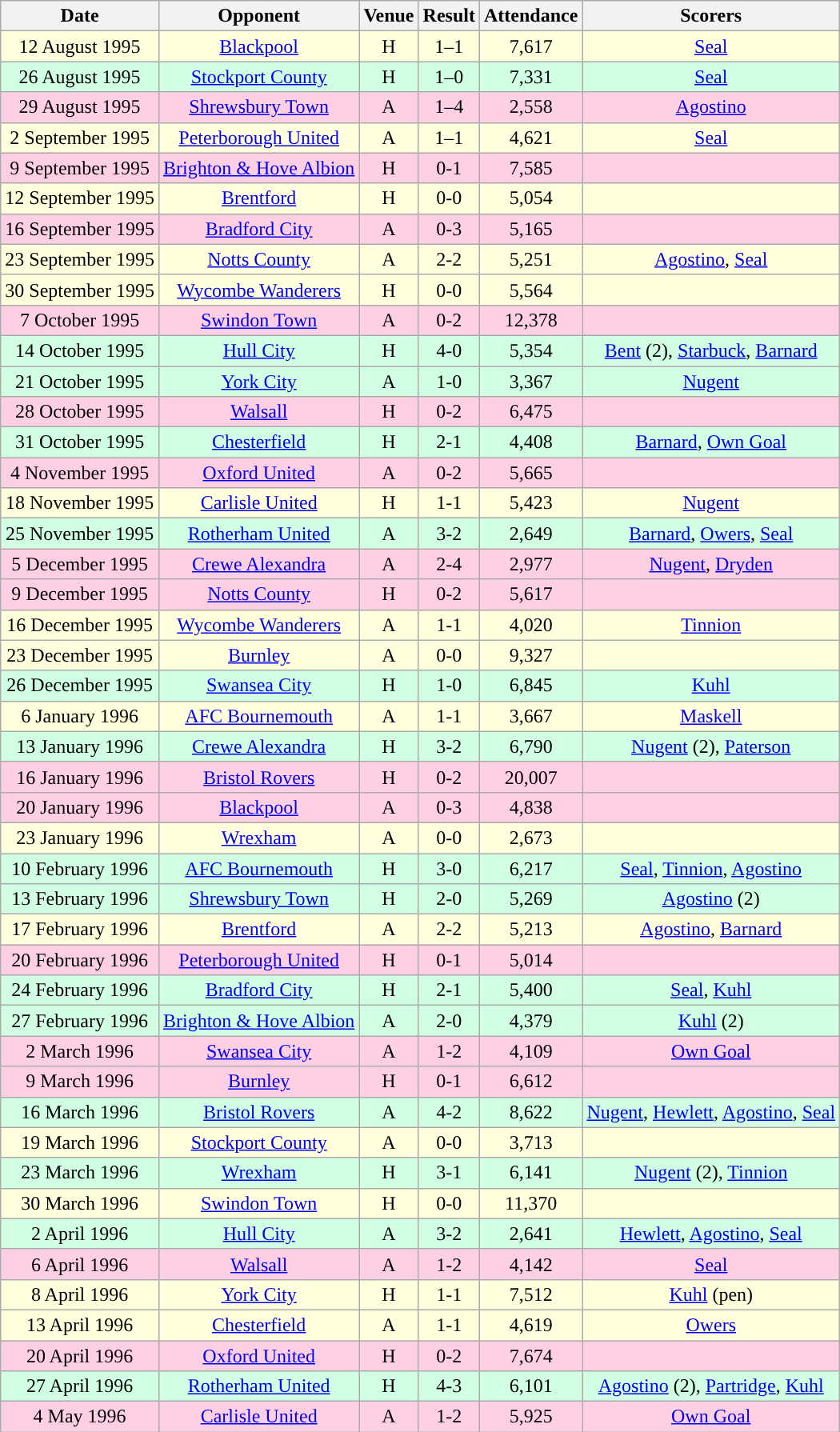<table class="wikitable sortable" style="font-size:100%; text-align:center">
<tr>
<th>Date</th>
<th>Opponent</th>
<th>Venue</th>
<th>Result</th>
<th>Attendance</th>
<th>Scorers</th>
</tr>
<tr style="background-color: #ffffdd;">
<td>12 August 1995</td>
<td><a href='#'>Blackpool</a></td>
<td>H</td>
<td>1–1</td>
<td>7,617</td>
<td><a href='#'>Seal</a></td>
</tr>
<tr style="background-color: #d0ffe3;">
<td>26 August 1995</td>
<td><a href='#'>Stockport County</a></td>
<td>H</td>
<td>1–0</td>
<td>7,331</td>
<td><a href='#'>Seal</a></td>
</tr>
<tr style="background-color: #ffd0e3;">
<td>29 August 1995</td>
<td><a href='#'>Shrewsbury Town</a></td>
<td>A</td>
<td>1–4</td>
<td>2,558</td>
<td><a href='#'>Agostino</a></td>
</tr>
<tr style="background-color: #ffffdd;">
<td>2 September 1995</td>
<td><a href='#'>Peterborough United</a></td>
<td>A</td>
<td>1–1</td>
<td>4,621</td>
<td><a href='#'>Seal</a></td>
</tr>
<tr style="background-color: #ffd0e3;">
<td>9 September 1995</td>
<td><a href='#'>Brighton & Hove Albion</a></td>
<td>H</td>
<td>0-1</td>
<td>7,585</td>
<td></td>
</tr>
<tr style="background-color: #ffffdd;">
<td>12 September 1995</td>
<td><a href='#'>Brentford</a></td>
<td>H</td>
<td>0-0</td>
<td>5,054</td>
<td></td>
</tr>
<tr style="background-color: #ffd0e3;">
<td>16 September 1995</td>
<td><a href='#'>Bradford City</a></td>
<td>A</td>
<td>0-3</td>
<td>5,165</td>
<td></td>
</tr>
<tr style="background-color: #ffffdd;">
<td>23 September 1995</td>
<td><a href='#'>Notts County</a></td>
<td>A</td>
<td>2-2</td>
<td>5,251</td>
<td><a href='#'>Agostino</a>, <a href='#'>Seal</a></td>
</tr>
<tr style="background-color: #ffffdd;">
<td>30 September 1995</td>
<td><a href='#'>Wycombe Wanderers</a></td>
<td>H</td>
<td>0-0</td>
<td>5,564</td>
<td></td>
</tr>
<tr style="background-color: #ffd0e3;">
<td>7 October 1995</td>
<td><a href='#'>Swindon Town</a></td>
<td>A</td>
<td>0-2</td>
<td>12,378</td>
<td></td>
</tr>
<tr style="background-color: #d0ffe3;">
<td>14 October 1995</td>
<td><a href='#'>Hull City</a></td>
<td>H</td>
<td>4-0</td>
<td>5,354</td>
<td><a href='#'>Bent</a> (2), <a href='#'>Starbuck</a>, <a href='#'>Barnard</a></td>
</tr>
<tr style="background-color: #d0ffe3;">
<td>21 October 1995</td>
<td><a href='#'>York City</a></td>
<td>A</td>
<td>1-0</td>
<td>3,367</td>
<td><a href='#'>Nugent</a></td>
</tr>
<tr style="background-color: #ffd0e3;">
<td>28 October 1995</td>
<td><a href='#'>Walsall</a></td>
<td>H</td>
<td>0-2</td>
<td>6,475</td>
<td></td>
</tr>
<tr style="background-color: #d0ffe3;">
<td>31 October 1995</td>
<td><a href='#'>Chesterfield</a></td>
<td>H</td>
<td>2-1</td>
<td>4,408</td>
<td><a href='#'>Barnard</a>, <a href='#'>Own Goal</a></td>
</tr>
<tr style="background-color: #ffd0e3;">
<td>4 November 1995</td>
<td><a href='#'>Oxford United</a></td>
<td>A</td>
<td>0-2</td>
<td>5,665</td>
<td></td>
</tr>
<tr style="background-color: #ffffdd;">
<td>18 November 1995</td>
<td><a href='#'>Carlisle United</a></td>
<td>H</td>
<td>1-1</td>
<td>5,423</td>
<td><a href='#'>Nugent</a></td>
</tr>
<tr style="background-color: #d0ffe3;">
<td>25 November 1995</td>
<td><a href='#'>Rotherham United</a></td>
<td>A</td>
<td>3-2</td>
<td>2,649</td>
<td><a href='#'>Barnard</a>, <a href='#'>Owers</a>, <a href='#'>Seal</a></td>
</tr>
<tr style="background-color: #ffd0e3;">
<td>5 December 1995</td>
<td><a href='#'>Crewe Alexandra</a></td>
<td>A</td>
<td>2-4</td>
<td>2,977</td>
<td><a href='#'>Nugent</a>, <a href='#'>Dryden</a></td>
</tr>
<tr style="background-color: #ffd0e3;">
<td>9 December 1995</td>
<td><a href='#'>Notts County</a></td>
<td>H</td>
<td>0-2</td>
<td>5,617</td>
<td></td>
</tr>
<tr style="background-color: #ffffdd;">
<td>16 December 1995</td>
<td><a href='#'>Wycombe Wanderers</a></td>
<td>A</td>
<td>1-1</td>
<td>4,020</td>
<td><a href='#'>Tinnion</a></td>
</tr>
<tr style="background-color: #ffffdd;">
<td>23 December 1995</td>
<td><a href='#'>Burnley</a></td>
<td>A</td>
<td>0-0</td>
<td>9,327</td>
<td></td>
</tr>
<tr style="background-color: #d0ffe3;">
<td>26 December 1995</td>
<td><a href='#'>Swansea City</a></td>
<td>H</td>
<td>1-0</td>
<td>6,845</td>
<td><a href='#'>Kuhl</a></td>
</tr>
<tr style="background-color: #ffffdd;">
<td>6 January 1996</td>
<td><a href='#'>AFC Bournemouth</a></td>
<td>A</td>
<td>1-1</td>
<td>3,667</td>
<td><a href='#'>Maskell</a></td>
</tr>
<tr style="background-color: #d0ffe3;">
<td>13 January 1996</td>
<td><a href='#'>Crewe Alexandra</a></td>
<td>H</td>
<td>3-2</td>
<td>6,790</td>
<td><a href='#'>Nugent</a> (2), <a href='#'>Paterson</a></td>
</tr>
<tr style="background-color: #ffd0e3;">
<td>16 January 1996</td>
<td><a href='#'>Bristol Rovers</a></td>
<td>H</td>
<td>0-2</td>
<td>20,007</td>
<td></td>
</tr>
<tr style="background-color: #ffd0e3;">
<td>20 January 1996</td>
<td><a href='#'>Blackpool</a></td>
<td>A</td>
<td>0-3</td>
<td>4,838</td>
<td></td>
</tr>
<tr style="background-color: #ffffdd;">
<td>23 January 1996</td>
<td><a href='#'>Wrexham</a></td>
<td>A</td>
<td>0-0</td>
<td>2,673</td>
<td></td>
</tr>
<tr style="background-color: #d0ffe3;">
<td>10 February 1996</td>
<td><a href='#'>AFC Bournemouth</a></td>
<td>H</td>
<td>3-0</td>
<td>6,217</td>
<td><a href='#'>Seal</a>, <a href='#'>Tinnion</a>, <a href='#'>Agostino</a></td>
</tr>
<tr style="background-color: #d0ffe3;">
<td>13 February 1996</td>
<td><a href='#'>Shrewsbury Town</a></td>
<td>H</td>
<td>2-0</td>
<td>5,269</td>
<td><a href='#'>Agostino</a> (2)</td>
</tr>
<tr style="background-color: #ffffdd;">
<td>17 February 1996</td>
<td><a href='#'>Brentford</a></td>
<td>A</td>
<td>2-2</td>
<td>5,213</td>
<td><a href='#'>Agostino</a>, <a href='#'>Barnard</a></td>
</tr>
<tr style="background-color: #ffd0e3;">
<td>20 February 1996</td>
<td><a href='#'>Peterborough United</a></td>
<td>H</td>
<td>0-1</td>
<td>5,014</td>
<td></td>
</tr>
<tr style="background-color: #d0ffe3;">
<td>24 February 1996</td>
<td><a href='#'>Bradford City</a></td>
<td>H</td>
<td>2-1</td>
<td>5,400</td>
<td><a href='#'>Seal</a>, <a href='#'>Kuhl</a></td>
</tr>
<tr style="background-color: #d0ffe3;">
<td>27 February 1996</td>
<td><a href='#'>Brighton & Hove Albion</a></td>
<td>A</td>
<td>2-0</td>
<td>4,379</td>
<td><a href='#'>Kuhl</a> (2)</td>
</tr>
<tr style="background-color: #ffd0e3;">
<td>2 March 1996</td>
<td><a href='#'>Swansea City</a></td>
<td>A</td>
<td>1-2</td>
<td>4,109</td>
<td><a href='#'>Own Goal</a></td>
</tr>
<tr style="background-color: #ffd0e3;">
<td>9 March 1996</td>
<td><a href='#'>Burnley</a></td>
<td>H</td>
<td>0-1</td>
<td>6,612</td>
<td></td>
</tr>
<tr style="background-color: #d0ffe3;">
<td>16 March 1996</td>
<td><a href='#'>Bristol Rovers</a></td>
<td>A</td>
<td>4-2</td>
<td>8,622</td>
<td><a href='#'>Nugent</a>, <a href='#'>Hewlett</a>, <a href='#'>Agostino</a>, <a href='#'>Seal</a></td>
</tr>
<tr style="background-color: #ffffdd;">
<td>19 March 1996</td>
<td><a href='#'>Stockport County</a></td>
<td>A</td>
<td>0-0</td>
<td>3,713</td>
<td></td>
</tr>
<tr style="background-color: #d0ffe3;">
<td>23 March 1996</td>
<td><a href='#'>Wrexham</a></td>
<td>H</td>
<td>3-1</td>
<td>6,141</td>
<td><a href='#'>Nugent</a> (2), <a href='#'>Tinnion</a></td>
</tr>
<tr style="background-color: #ffffdd;">
<td>30 March 1996</td>
<td><a href='#'>Swindon Town</a></td>
<td>H</td>
<td>0-0</td>
<td>11,370</td>
<td></td>
</tr>
<tr style="background-color: #d0ffe3;">
<td>2 April 1996</td>
<td><a href='#'>Hull City</a></td>
<td>A</td>
<td>3-2</td>
<td>2,641</td>
<td><a href='#'>Hewlett</a>, <a href='#'>Agostino</a>, <a href='#'>Seal</a></td>
</tr>
<tr style="background-color: #ffd0e3;">
<td>6 April 1996</td>
<td><a href='#'>Walsall</a></td>
<td>A</td>
<td>1-2</td>
<td>4,142</td>
<td><a href='#'>Seal</a></td>
</tr>
<tr style="background-color: #ffffdd;">
<td>8 April 1996</td>
<td><a href='#'>York City</a></td>
<td>H</td>
<td>1-1</td>
<td>7,512</td>
<td><a href='#'>Kuhl</a> (pen)</td>
</tr>
<tr style="background-color: #ffffdd;">
<td>13 April 1996</td>
<td><a href='#'>Chesterfield</a></td>
<td>A</td>
<td>1-1</td>
<td>4,619</td>
<td><a href='#'>Owers</a></td>
</tr>
<tr style="background-color: #ffd0e3;">
<td>20 April 1996</td>
<td><a href='#'>Oxford United</a></td>
<td>H</td>
<td>0-2</td>
<td>7,674</td>
<td></td>
</tr>
<tr style="background-color: #d0ffe3;">
<td>27 April 1996</td>
<td><a href='#'>Rotherham United</a></td>
<td>H</td>
<td>4-3</td>
<td>6,101</td>
<td><a href='#'>Agostino</a> (2), <a href='#'>Partridge</a>, <a href='#'>Kuhl</a></td>
</tr>
<tr style="background-color: #ffd0e3;">
<td>4 May 1996</td>
<td><a href='#'>Carlisle United</a></td>
<td>A</td>
<td>1-2</td>
<td>5,925</td>
<td><a href='#'>Own Goal</a></td>
</tr>
</table>
